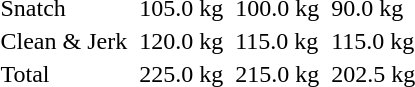<table>
<tr>
<td>Snatch</td>
<td></td>
<td>105.0 kg</td>
<td></td>
<td>100.0 kg</td>
<td></td>
<td>90.0 kg</td>
</tr>
<tr>
<td>Clean & Jerk</td>
<td></td>
<td>120.0 kg</td>
<td></td>
<td>115.0 kg</td>
<td></td>
<td>115.0 kg</td>
</tr>
<tr>
<td>Total</td>
<td></td>
<td>225.0 kg</td>
<td></td>
<td>215.0 kg</td>
<td></td>
<td>202.5 kg</td>
</tr>
</table>
